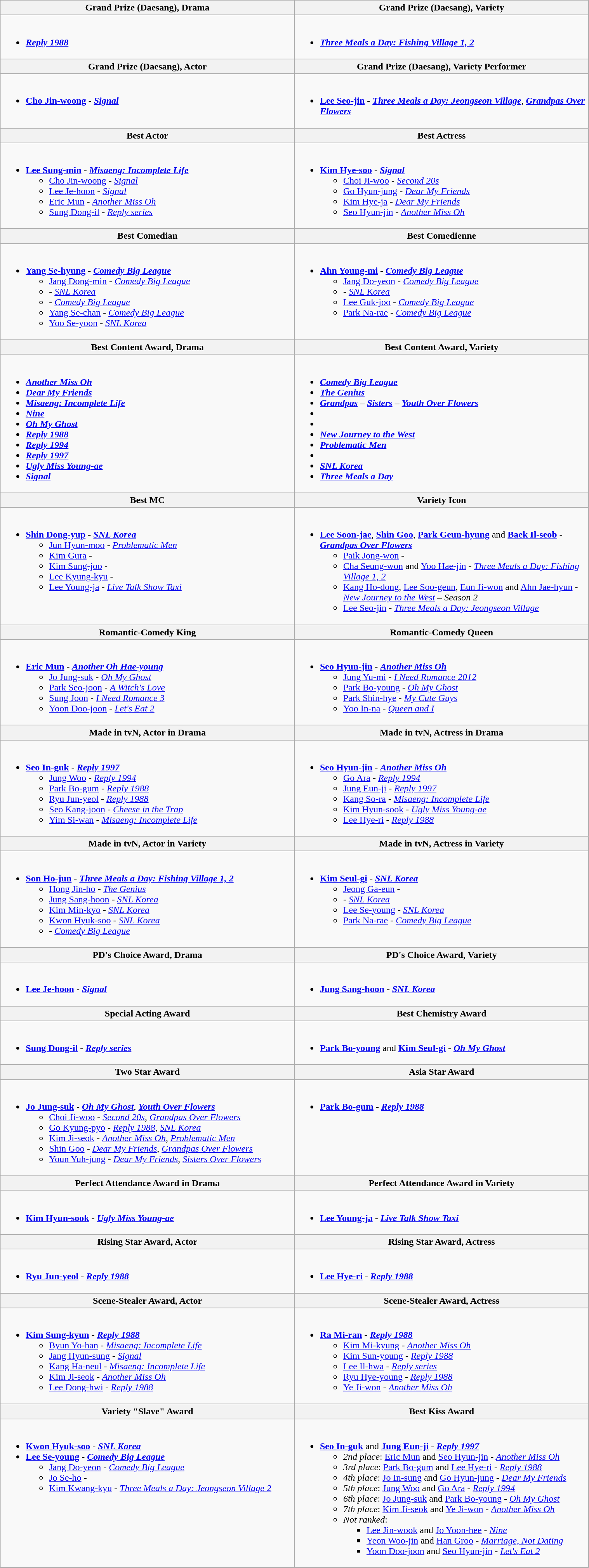<table class="wikitable" style="width:80%;">
<tr>
<th width="40%">Grand Prize (Daesang), Drama</th>
<th width="40%">Grand Prize (Daesang), Variety</th>
</tr>
<tr>
<td valign="top"><br><ul><li><strong><em><a href='#'>Reply 1988</a></em></strong></li></ul></td>
<td valign="top"><br><ul><li><strong><em><a href='#'>Three Meals a Day: Fishing Village 1, 2</a></em></strong></li></ul></td>
</tr>
<tr>
<th>Grand Prize (Daesang), Actor</th>
<th>Grand Prize (Daesang), Variety Performer</th>
</tr>
<tr>
<td valign="top"><br><ul><li><strong><a href='#'>Cho Jin-woong</a></strong> - <strong><em><a href='#'>Signal</a></em></strong></li></ul></td>
<td valign="top"><br><ul><li><strong><a href='#'>Lee Seo-jin</a></strong> - <strong><em><a href='#'>Three Meals a Day: Jeongseon Village</a></em></strong>, <strong><em><a href='#'>Grandpas Over Flowers</a></em></strong></li></ul></td>
</tr>
<tr>
<th>Best Actor</th>
<th>Best Actress</th>
</tr>
<tr>
<td valign="top"><br><ul><li><strong><a href='#'>Lee Sung-min</a></strong> - <strong><em><a href='#'>Misaeng: Incomplete Life</a></em></strong><ul><li><a href='#'>Cho Jin-woong</a> - <em><a href='#'>Signal</a></em></li><li><a href='#'>Lee Je-hoon</a> - <em><a href='#'>Signal</a></em></li><li><a href='#'>Eric Mun</a> - <em><a href='#'>Another Miss Oh</a></em></li><li><a href='#'>Sung Dong-il</a> - <em><a href='#'>Reply series</a></em></li></ul></li></ul></td>
<td valign="top"><br><ul><li><strong><a href='#'>Kim Hye-soo</a></strong> - <strong><em><a href='#'>Signal</a></em></strong><ul><li><a href='#'>Choi Ji-woo</a> - <em><a href='#'>Second 20s</a></em></li><li><a href='#'>Go Hyun-jung</a> - <em><a href='#'>Dear My Friends</a></em></li><li><a href='#'>Kim Hye-ja</a> - <em><a href='#'>Dear My Friends</a></em></li><li><a href='#'>Seo Hyun-jin</a> - <em><a href='#'>Another Miss Oh</a></em></li></ul></li></ul></td>
</tr>
<tr>
<th>Best Comedian</th>
<th>Best Comedienne</th>
</tr>
<tr>
<td valign="top"><br><ul><li><strong><a href='#'>Yang Se-hyung</a></strong> - <strong><em><a href='#'>Comedy Big League</a></em></strong><ul><li><a href='#'>Jang Dong-min</a> - <em><a href='#'>Comedy Big League</a></em></li><li> - <em><a href='#'>SNL Korea</a></em></li><li> - <em><a href='#'>Comedy Big League</a></em></li><li><a href='#'>Yang Se-chan</a> - <em><a href='#'>Comedy Big League</a></em></li><li><a href='#'>Yoo Se-yoon</a> - <em><a href='#'>SNL Korea</a></em></li></ul></li></ul></td>
<td valign="top"><br><ul><li><strong><a href='#'>Ahn Young-mi</a></strong> - <strong><em><a href='#'>Comedy Big League</a></em></strong><ul><li><a href='#'>Jang Do-yeon</a> - <em><a href='#'>Comedy Big League</a></em></li><li> - <em><a href='#'>SNL Korea</a></em></li><li><a href='#'>Lee Guk-joo</a> - <em><a href='#'>Comedy Big League</a></em></li><li><a href='#'>Park Na-rae</a> - <em><a href='#'>Comedy Big League</a></em></li></ul></li></ul></td>
</tr>
<tr>
<th>Best Content Award, Drama</th>
<th>Best Content Award, Variety</th>
</tr>
<tr>
<td valign="top"><br><ul><li><strong><em><a href='#'>Another Miss Oh</a></em></strong></li><li><strong><em><a href='#'>Dear My Friends</a></em></strong></li><li><strong><em><a href='#'>Misaeng: Incomplete Life</a></em></strong></li><li><strong><em><a href='#'>Nine</a></em></strong></li><li><strong><em><a href='#'>Oh My Ghost</a></em></strong></li><li><strong><em><a href='#'>Reply 1988</a></em></strong></li><li><strong><em><a href='#'>Reply 1994</a></em></strong></li><li><strong><em><a href='#'>Reply 1997</a></em></strong></li><li><strong><em><a href='#'>Ugly Miss Young-ae</a></em></strong></li><li><strong><em><a href='#'>Signal</a></em></strong></li></ul></td>
<td valign="top"><br><ul><li><strong><em><a href='#'>Comedy Big League</a></em></strong></li><li><strong><em><a href='#'>The Genius</a></em></strong></li><li><strong><em><a href='#'>Grandpas</a></em></strong> – <strong><em><a href='#'>Sisters</a></em></strong> – <strong><em><a href='#'>Youth Over Flowers</a></em></strong></li><li><strong><em></em></strong></li><li><strong><em></em></strong></li><li><strong><em><a href='#'>New Journey to the West</a></em></strong></li><li><strong><em><a href='#'>Problematic Men</a></em></strong></li><li><strong><em></em></strong></li><li><strong><em><a href='#'>SNL Korea</a></em></strong></li><li><strong><em><a href='#'>Three Meals a Day</a></em></strong></li></ul></td>
</tr>
<tr>
<th>Best MC</th>
<th>Variety Icon</th>
</tr>
<tr>
<td valign="top"><br><ul><li><strong><a href='#'>Shin Dong-yup</a></strong> - <strong><em><a href='#'>SNL Korea</a></em></strong><ul><li><a href='#'>Jun Hyun-moo</a> - <em><a href='#'>Problematic Men</a></em></li><li><a href='#'>Kim Gura</a> - <em></em></li><li><a href='#'>Kim Sung-joo</a> - <em></em></li><li><a href='#'>Lee Kyung-kyu</a> - <em></em></li><li><a href='#'>Lee Young-ja</a> - <em><a href='#'>Live Talk Show Taxi</a></em></li></ul></li></ul></td>
<td valign="top"><br><ul><li><strong><a href='#'>Lee Soon-jae</a></strong>, <strong><a href='#'>Shin Goo</a></strong>, <strong><a href='#'>Park Geun-hyung</a></strong> and <strong><a href='#'>Baek Il-seob</a></strong> - <strong><em><a href='#'>Grandpas Over Flowers</a></em></strong><ul><li><a href='#'>Paik Jong-won</a> - <em></em></li><li><a href='#'>Cha Seung-won</a> and <a href='#'>Yoo Hae-jin</a> - <em><a href='#'>Three Meals a Day: Fishing Village 1, 2</a></em></li><li><a href='#'>Kang Ho-dong</a>, <a href='#'>Lee Soo-geun</a>, <a href='#'>Eun Ji-won</a> and <a href='#'>Ahn Jae-hyun</a> - <em><a href='#'>New Journey to the West</a> – Season 2</em></li><li><a href='#'>Lee Seo-jin</a> - <em><a href='#'>Three Meals a Day: Jeongseon Village</a></em></li></ul></li></ul></td>
</tr>
<tr>
<th>Romantic-Comedy King</th>
<th>Romantic-Comedy Queen</th>
</tr>
<tr>
<td valign="top"><br><ul><li><strong><a href='#'>Eric Mun</a></strong> - <strong><em><a href='#'>Another Oh Hae-young</a></em></strong><ul><li><a href='#'>Jo Jung-suk</a> - <em><a href='#'>Oh My Ghost</a></em></li><li><a href='#'>Park Seo-joon</a> - <em><a href='#'>A Witch's Love</a></em></li><li><a href='#'>Sung Joon</a> - <em><a href='#'>I Need Romance 3</a></em></li><li><a href='#'>Yoon Doo-joon</a> - <em><a href='#'>Let's Eat 2</a></em></li></ul></li></ul></td>
<td valign="top"><br><ul><li><strong><a href='#'>Seo Hyun-jin</a></strong> - <strong><em><a href='#'>Another Miss Oh</a></em></strong><ul><li><a href='#'>Jung Yu-mi</a> - <em><a href='#'>I Need Romance 2012</a></em></li><li><a href='#'>Park Bo-young</a> - <em><a href='#'>Oh My Ghost</a></em></li><li><a href='#'>Park Shin-hye</a> - <em><a href='#'>My Cute Guys</a></em></li><li><a href='#'>Yoo In-na</a> - <em><a href='#'>Queen and I</a></em></li></ul></li></ul></td>
</tr>
<tr>
<th>Made in tvN, Actor in Drama</th>
<th>Made in tvN, Actress in Drama</th>
</tr>
<tr>
<td valign="top"><br><ul><li><strong><a href='#'>Seo In-guk</a></strong> - <strong><em><a href='#'>Reply 1997</a></em></strong><ul><li><a href='#'>Jung Woo</a> - <em><a href='#'>Reply 1994</a></em></li><li><a href='#'>Park Bo-gum</a> - <em><a href='#'>Reply 1988</a></em></li><li><a href='#'>Ryu Jun-yeol</a> - <em><a href='#'>Reply 1988</a></em></li><li><a href='#'>Seo Kang-joon</a> - <em><a href='#'>Cheese in the Trap</a></em></li><li><a href='#'>Yim Si-wan</a> - <em><a href='#'>Misaeng: Incomplete Life</a></em></li></ul></li></ul></td>
<td valign="top"><br><ul><li><strong><a href='#'>Seo Hyun-jin</a></strong> - <strong><em><a href='#'>Another Miss Oh</a></em></strong><ul><li><a href='#'>Go Ara</a> - <em><a href='#'>Reply 1994</a></em></li><li><a href='#'>Jung Eun-ji</a> - <em><a href='#'>Reply 1997</a></em></li><li><a href='#'>Kang So-ra</a> - <em><a href='#'>Misaeng: Incomplete Life</a></em></li><li><a href='#'>Kim Hyun-sook</a> - <em><a href='#'>Ugly Miss Young-ae</a></em></li><li><a href='#'>Lee Hye-ri</a> - <em><a href='#'>Reply 1988</a></em></li></ul></li></ul></td>
</tr>
<tr>
<th>Made in tvN, Actor in Variety</th>
<th>Made in tvN, Actress in Variety</th>
</tr>
<tr>
<td valign="top"><br><ul><li><strong><a href='#'>Son Ho-jun</a></strong> - <strong><em><a href='#'>Three Meals a Day: Fishing Village 1, 2</a></em></strong><ul><li><a href='#'>Hong Jin-ho</a> - <em><a href='#'>The Genius</a></em></li><li><a href='#'>Jung Sang-hoon</a> - <em><a href='#'>SNL Korea</a></em></li><li><a href='#'>Kim Min-kyo</a> - <em><a href='#'>SNL Korea</a></em></li><li><a href='#'>Kwon Hyuk-soo</a> - <em><a href='#'>SNL Korea</a></em></li><li> - <em><a href='#'>Comedy Big League</a></em></li></ul></li></ul></td>
<td valign="top"><br><ul><li><strong><a href='#'>Kim Seul-gi</a></strong> - <strong><em><a href='#'>SNL Korea</a></em></strong><ul><li><a href='#'>Jeong Ga-eun</a> - <em></em></li><li> - <em><a href='#'>SNL Korea</a></em></li><li><a href='#'>Lee Se-young</a> - <em><a href='#'>SNL Korea</a></em></li><li><a href='#'>Park Na-rae</a> - <em><a href='#'>Comedy Big League</a></em></li></ul></li></ul></td>
</tr>
<tr>
<th>PD's Choice Award, Drama</th>
<th>PD's Choice Award, Variety</th>
</tr>
<tr>
<td valign="top"><br><ul><li><strong><a href='#'>Lee Je-hoon</a></strong> - <strong><em><a href='#'>Signal</a></em></strong></li></ul></td>
<td valign="top"><br><ul><li><strong><a href='#'>Jung Sang-hoon</a></strong> - <strong><em><a href='#'>SNL Korea</a></em></strong></li></ul></td>
</tr>
<tr>
<th>Special Acting Award</th>
<th>Best Chemistry Award</th>
</tr>
<tr>
<td valign="top"><br><ul><li><strong><a href='#'>Sung Dong-il</a></strong> - <strong><em><a href='#'>Reply series</a></em></strong></li></ul></td>
<td valign="top"><br><ul><li><strong><a href='#'>Park Bo-young</a></strong> and <strong><a href='#'>Kim Seul-gi</a></strong> - <strong><em><a href='#'>Oh My Ghost</a></em></strong></li></ul></td>
</tr>
<tr>
<th>Two Star Award</th>
<th>Asia Star Award</th>
</tr>
<tr>
<td valign="top"><br><ul><li><strong><a href='#'>Jo Jung-suk</a></strong> - <strong><em><a href='#'>Oh My Ghost</a></em></strong>, <strong><em><a href='#'>Youth Over Flowers</a></em></strong><ul><li><a href='#'>Choi Ji-woo</a> - <em><a href='#'>Second 20s</a></em>, <em><a href='#'>Grandpas Over Flowers</a></em></li><li><a href='#'>Go Kyung-pyo</a> - <em><a href='#'>Reply 1988</a></em>, <em><a href='#'>SNL Korea</a></em></li><li><a href='#'>Kim Ji-seok</a> - <em><a href='#'>Another Miss Oh</a></em>, <em><a href='#'>Problematic Men</a></em></li><li><a href='#'>Shin Goo</a> - <em><a href='#'>Dear My Friends</a></em>, <em><a href='#'>Grandpas Over Flowers</a></em></li><li><a href='#'>Youn Yuh-jung</a> - <em><a href='#'>Dear My Friends</a></em>, <em><a href='#'>Sisters Over Flowers</a></em></li></ul></li></ul></td>
<td valign="top"><br><ul><li><strong><a href='#'>Park Bo-gum</a></strong> - <strong><em><a href='#'>Reply 1988</a></em></strong></li></ul></td>
</tr>
<tr>
<th>Perfect Attendance Award in Drama</th>
<th>Perfect Attendance Award in Variety</th>
</tr>
<tr>
<td valign="top"><br><ul><li><strong><a href='#'>Kim Hyun-sook</a></strong> - <strong><em><a href='#'>Ugly Miss Young-ae</a></em></strong></li></ul></td>
<td valign="top"><br><ul><li><strong><a href='#'>Lee Young-ja</a></strong> - <strong><em><a href='#'>Live Talk Show Taxi</a></em></strong></li></ul></td>
</tr>
<tr>
<th>Rising Star Award, Actor</th>
<th>Rising Star Award, Actress</th>
</tr>
<tr>
<td valign="top"><br><ul><li><strong><a href='#'>Ryu Jun-yeol</a></strong> - <strong><em><a href='#'>Reply 1988</a></em></strong></li></ul></td>
<td valign="top"><br><ul><li><strong><a href='#'>Lee Hye-ri</a></strong> - <strong><em><a href='#'>Reply 1988</a></em></strong></li></ul></td>
</tr>
<tr>
<th>Scene-Stealer Award, Actor</th>
<th>Scene-Stealer Award, Actress</th>
</tr>
<tr>
<td valign="top"><br><ul><li><strong><a href='#'>Kim Sung-kyun</a></strong> - <strong><em><a href='#'>Reply 1988</a></em></strong><ul><li><a href='#'>Byun Yo-han</a> - <em><a href='#'>Misaeng: Incomplete Life</a></em></li><li><a href='#'>Jang Hyun-sung</a> - <em><a href='#'>Signal</a></em></li><li><a href='#'>Kang Ha-neul</a> - <em><a href='#'>Misaeng: Incomplete Life</a></em></li><li><a href='#'>Kim Ji-seok</a> - <em><a href='#'>Another Miss Oh</a></em></li><li><a href='#'>Lee Dong-hwi</a> - <em><a href='#'>Reply 1988</a></em></li></ul></li></ul></td>
<td valign="top"><br><ul><li><strong><a href='#'>Ra Mi-ran</a></strong> - <strong><em><a href='#'>Reply 1988</a></em></strong><ul><li><a href='#'>Kim Mi-kyung</a> - <em><a href='#'>Another Miss Oh</a></em></li><li><a href='#'>Kim Sun-young</a> - <em><a href='#'>Reply 1988</a></em></li><li><a href='#'>Lee Il-hwa</a> - <em><a href='#'>Reply series</a></em></li><li><a href='#'>Ryu Hye-young</a> - <em><a href='#'>Reply 1988</a></em></li><li><a href='#'>Ye Ji-won</a> - <em><a href='#'>Another Miss Oh</a></em></li></ul></li></ul></td>
</tr>
<tr>
<th>Variety "Slave" Award</th>
<th>Best Kiss Award</th>
</tr>
<tr>
<td valign="top"><br><ul><li><strong><a href='#'>Kwon Hyuk-soo</a></strong> - <strong><em><a href='#'>SNL Korea</a></em></strong></li><li><strong><a href='#'>Lee Se-young</a></strong> - <strong><em><a href='#'>Comedy Big League</a></em></strong><ul><li><a href='#'>Jang Do-yeon</a> - <em><a href='#'>Comedy Big League</a></em></li><li><a href='#'>Jo Se-ho</a> - <em></em></li><li><a href='#'>Kim Kwang-kyu</a> - <em><a href='#'>Three Meals a Day: Jeongseon Village 2</a></em></li></ul></li></ul></td>
<td valign="top"><br><ul><li><strong><a href='#'>Seo In-guk</a></strong> and <strong><a href='#'>Jung Eun-ji</a></strong> - <strong><em><a href='#'>Reply 1997</a></em></strong><ul><li><em>2nd place</em>: <a href='#'>Eric Mun</a> and <a href='#'>Seo Hyun-jin</a> - <em><a href='#'>Another Miss Oh</a></em></li><li><em>3rd place</em>: <a href='#'>Park Bo-gum</a> and <a href='#'>Lee Hye-ri</a> - <em><a href='#'>Reply 1988</a></em></li><li><em>4th place</em>: <a href='#'>Jo In-sung</a> and <a href='#'>Go Hyun-jung</a> - <em><a href='#'>Dear My Friends</a></em></li><li><em>5th place</em>: <a href='#'>Jung Woo</a> and <a href='#'>Go Ara</a> - <em><a href='#'>Reply 1994</a></em></li><li><em>6th place</em>: <a href='#'>Jo Jung-suk</a> and <a href='#'>Park Bo-young</a> - <em><a href='#'>Oh My Ghost</a></em></li><li><em>7th place</em>: <a href='#'>Kim Ji-seok</a> and <a href='#'>Ye Ji-won</a> - <em><a href='#'>Another Miss Oh</a></em></li><li><em>Not ranked</em>:<ul><li><a href='#'>Lee Jin-wook</a> and <a href='#'>Jo Yoon-hee</a> - <em><a href='#'>Nine</a></em></li><li><a href='#'>Yeon Woo-jin</a> and <a href='#'>Han Groo</a> - <em><a href='#'>Marriage, Not Dating</a></em></li><li><a href='#'>Yoon Doo-joon</a> and <a href='#'>Seo Hyun-jin</a> - <em><a href='#'>Let's Eat 2</a></em></li></ul></li></ul></li></ul></td>
</tr>
</table>
